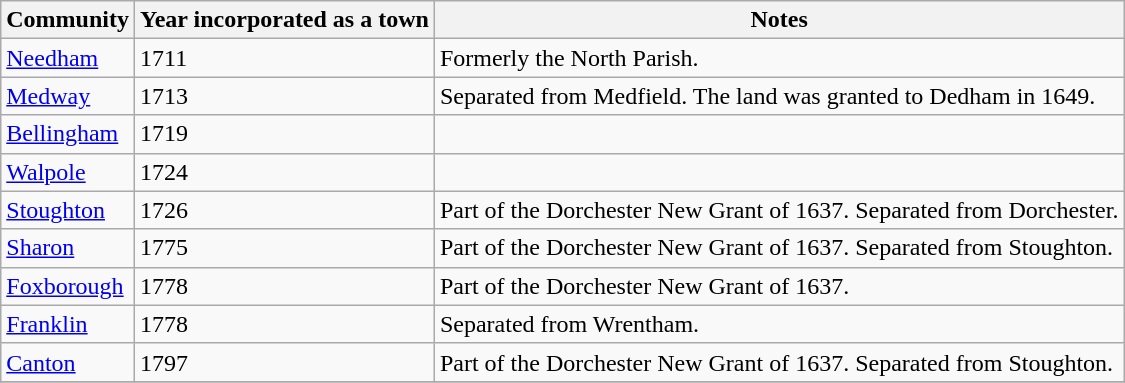<table class="wikitable" style="margin-left: 1em; ">
<tr>
<th>Community</th>
<th>Year incorporated as a town</th>
<th>Notes</th>
</tr>
<tr>
<td><a href='#'>Needham</a></td>
<td>1711</td>
<td>Formerly the North Parish.</td>
</tr>
<tr>
<td><a href='#'>Medway</a></td>
<td>1713</td>
<td>Separated from Medfield. The land was granted to Dedham in 1649.</td>
</tr>
<tr>
<td><a href='#'>Bellingham</a></td>
<td>1719</td>
<td></td>
</tr>
<tr>
<td><a href='#'>Walpole</a></td>
<td>1724</td>
<td></td>
</tr>
<tr>
<td><a href='#'>Stoughton</a></td>
<td>1726</td>
<td>Part of the Dorchester New Grant of 1637. Separated from Dorchester.</td>
</tr>
<tr>
<td><a href='#'>Sharon</a></td>
<td>1775</td>
<td>Part of the Dorchester New Grant of 1637. Separated from Stoughton.</td>
</tr>
<tr>
<td><a href='#'>Foxborough</a></td>
<td>1778</td>
<td>Part of the Dorchester New Grant of 1637.</td>
</tr>
<tr>
<td><a href='#'>Franklin</a></td>
<td>1778</td>
<td>Separated from Wrentham.</td>
</tr>
<tr>
<td><a href='#'>Canton</a></td>
<td>1797</td>
<td>Part of the Dorchester New Grant of 1637. Separated from Stoughton.</td>
</tr>
<tr>
</tr>
</table>
